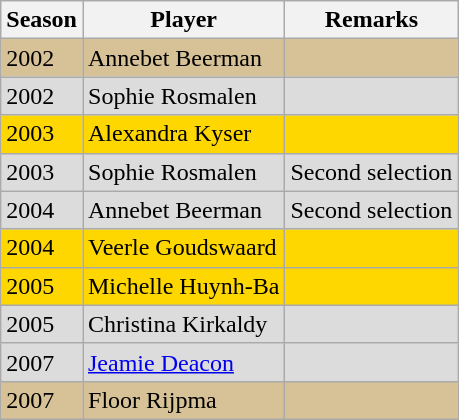<table class="wikitable">
<tr>
<th width=>Season</th>
<th width=>Player</th>
<th width=>Remarks</th>
</tr>
<tr align="left"  style="background: #d7c297;">
<td>2002</td>
<td>Annebet Beerman</td>
<td></td>
</tr>
<tr align="left"  style="background: #dcdcdc;">
<td>2002</td>
<td>Sophie Rosmalen</td>
<td></td>
</tr>
<tr align="left"  style="background: #FFD700;">
<td>2003</td>
<td>Alexandra Kyser</td>
<td></td>
</tr>
<tr align="left"  style="background: #dcdcdc;">
<td>2003</td>
<td>Sophie Rosmalen</td>
<td>Second selection</td>
</tr>
<tr align="left"  style="background: #dcdcdc;">
<td>2004</td>
<td>Annebet Beerman</td>
<td>Second selection</td>
</tr>
<tr align="left"  style="background: #FFD700;">
<td>2004</td>
<td>Veerle Goudswaard</td>
<td></td>
</tr>
<tr align="left"  style="background: #FFD700;">
<td>2005</td>
<td>Michelle Huynh-Ba</td>
<td></td>
</tr>
<tr align="left"  style="background: #dcdcdc;">
<td>2005</td>
<td>Christina Kirkaldy</td>
<td></td>
</tr>
<tr align="left"  style="background: #dcdcdc;">
<td>2007</td>
<td><a href='#'>Jeamie Deacon</a></td>
<td></td>
</tr>
<tr align="left"  style="background: #d7c297;">
<td>2007</td>
<td>Floor Rijpma</td>
<td></td>
</tr>
</table>
